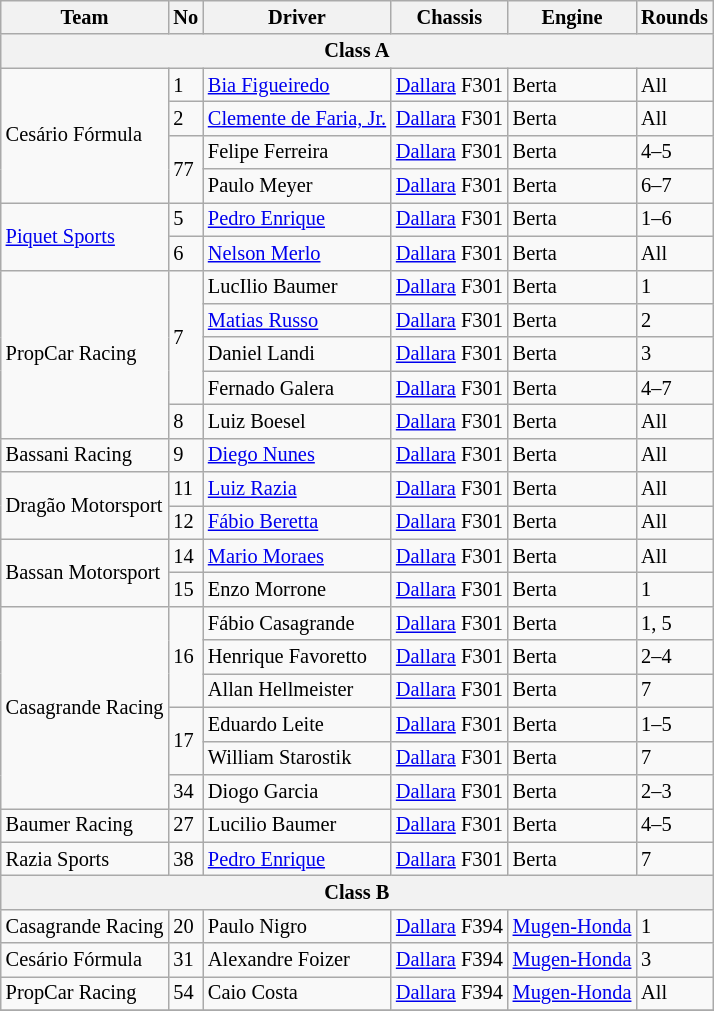<table class="wikitable" style="font-size: 85%;">
<tr>
<th>Team</th>
<th>No</th>
<th>Driver</th>
<th>Chassis</th>
<th>Engine</th>
<th>Rounds</th>
</tr>
<tr>
<th colspan=6>Class A</th>
</tr>
<tr>
<td rowspan=4>Cesário Fórmula</td>
<td>1</td>
<td> <a href='#'>Bia Figueiredo</a></td>
<td><a href='#'>Dallara</a> F301</td>
<td>Berta</td>
<td>All</td>
</tr>
<tr>
<td>2</td>
<td> <a href='#'>Clemente de Faria, Jr.</a></td>
<td><a href='#'>Dallara</a> F301</td>
<td>Berta</td>
<td>All</td>
</tr>
<tr>
<td rowspan=2>77</td>
<td> Felipe Ferreira</td>
<td><a href='#'>Dallara</a> F301</td>
<td>Berta</td>
<td>4–5</td>
</tr>
<tr>
<td> Paulo Meyer</td>
<td><a href='#'>Dallara</a> F301</td>
<td>Berta</td>
<td>6–7</td>
</tr>
<tr>
<td rowspan=2><a href='#'>Piquet Sports</a></td>
<td>5</td>
<td> <a href='#'>Pedro Enrique</a></td>
<td><a href='#'>Dallara</a> F301</td>
<td>Berta</td>
<td>1–6</td>
</tr>
<tr>
<td>6</td>
<td> <a href='#'>Nelson Merlo</a></td>
<td><a href='#'>Dallara</a> F301</td>
<td>Berta</td>
<td>All</td>
</tr>
<tr>
<td rowspan=5>PropCar Racing</td>
<td rowspan=4>7</td>
<td> LucIlio Baumer</td>
<td><a href='#'>Dallara</a> F301</td>
<td>Berta</td>
<td>1</td>
</tr>
<tr>
<td> <a href='#'>Matias Russo</a></td>
<td><a href='#'>Dallara</a> F301</td>
<td>Berta</td>
<td>2</td>
</tr>
<tr>
<td> Daniel Landi</td>
<td><a href='#'>Dallara</a> F301</td>
<td>Berta</td>
<td>3</td>
</tr>
<tr>
<td> Fernado Galera</td>
<td><a href='#'>Dallara</a> F301</td>
<td>Berta</td>
<td>4–7</td>
</tr>
<tr>
<td>8</td>
<td> Luiz Boesel</td>
<td><a href='#'>Dallara</a> F301</td>
<td>Berta</td>
<td>All</td>
</tr>
<tr>
<td>Bassani Racing</td>
<td>9</td>
<td> <a href='#'>Diego Nunes</a></td>
<td><a href='#'>Dallara</a> F301</td>
<td>Berta</td>
<td>All</td>
</tr>
<tr>
<td rowspan=2>Dragão Motorsport</td>
<td>11</td>
<td> <a href='#'>Luiz Razia</a></td>
<td><a href='#'>Dallara</a> F301</td>
<td>Berta</td>
<td>All</td>
</tr>
<tr>
<td>12</td>
<td> <a href='#'>Fábio Beretta</a></td>
<td><a href='#'>Dallara</a> F301</td>
<td>Berta</td>
<td>All</td>
</tr>
<tr>
<td rowspan=2>Bassan Motorsport</td>
<td>14</td>
<td> <a href='#'>Mario Moraes</a></td>
<td><a href='#'>Dallara</a> F301</td>
<td>Berta</td>
<td>All</td>
</tr>
<tr>
<td>15</td>
<td> Enzo Morrone</td>
<td><a href='#'>Dallara</a> F301</td>
<td>Berta</td>
<td>1</td>
</tr>
<tr>
<td rowspan=6>Casagrande Racing</td>
<td rowspan=3>16</td>
<td> Fábio Casagrande</td>
<td><a href='#'>Dallara</a> F301</td>
<td>Berta</td>
<td>1, 5</td>
</tr>
<tr>
<td> Henrique Favoretto</td>
<td><a href='#'>Dallara</a> F301</td>
<td>Berta</td>
<td>2–4</td>
</tr>
<tr>
<td> Allan Hellmeister</td>
<td><a href='#'>Dallara</a> F301</td>
<td>Berta</td>
<td>7</td>
</tr>
<tr>
<td rowspan=2>17</td>
<td> Eduardo Leite</td>
<td><a href='#'>Dallara</a> F301</td>
<td>Berta</td>
<td>1–5</td>
</tr>
<tr>
<td> William Starostik</td>
<td><a href='#'>Dallara</a> F301</td>
<td>Berta</td>
<td>7</td>
</tr>
<tr>
<td>34</td>
<td> Diogo Garcia</td>
<td><a href='#'>Dallara</a> F301</td>
<td>Berta</td>
<td>2–3</td>
</tr>
<tr>
<td>Baumer Racing</td>
<td>27</td>
<td> Lucilio Baumer</td>
<td><a href='#'>Dallara</a> F301</td>
<td>Berta</td>
<td>4–5</td>
</tr>
<tr>
<td>Razia Sports</td>
<td>38</td>
<td> <a href='#'>Pedro Enrique</a></td>
<td><a href='#'>Dallara</a> F301</td>
<td>Berta</td>
<td>7</td>
</tr>
<tr>
<th colspan=6>Class B</th>
</tr>
<tr>
<td>Casagrande Racing</td>
<td>20</td>
<td> Paulo Nigro</td>
<td><a href='#'>Dallara</a> F394</td>
<td><a href='#'>Mugen-Honda</a></td>
<td>1</td>
</tr>
<tr>
<td>Cesário Fórmula</td>
<td>31</td>
<td> Alexandre Foizer</td>
<td><a href='#'>Dallara</a> F394</td>
<td><a href='#'>Mugen-Honda</a></td>
<td>3</td>
</tr>
<tr>
<td>PropCar Racing</td>
<td>54</td>
<td> Caio Costa</td>
<td><a href='#'>Dallara</a> F394</td>
<td><a href='#'>Mugen-Honda</a></td>
<td>All</td>
</tr>
<tr>
</tr>
</table>
